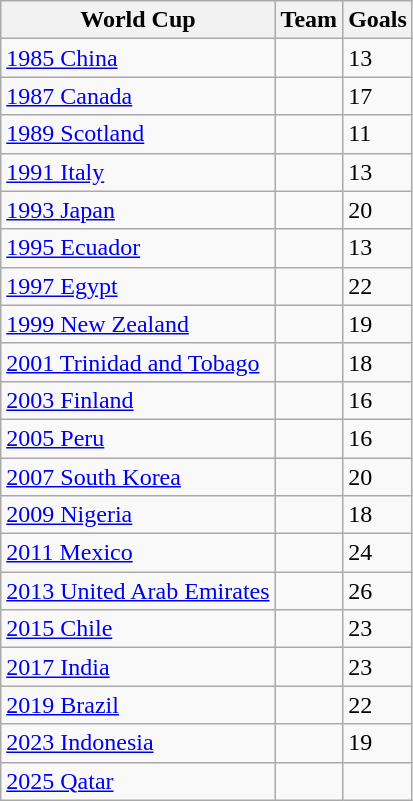<table class=wikitable>
<tr>
<th>World Cup</th>
<th>Team</th>
<th>Goals</th>
</tr>
<tr>
<td> <a href='#'>1985 China</a></td>
<td><br></td>
<td>13</td>
</tr>
<tr>
<td> <a href='#'>1987 Canada</a></td>
<td><strong></strong></td>
<td>17</td>
</tr>
<tr>
<td> <a href='#'>1989 Scotland</a></td>
<td></td>
<td>11</td>
</tr>
<tr>
<td> <a href='#'>1991 Italy</a></td>
<td></td>
<td>13</td>
</tr>
<tr>
<td> <a href='#'>1993 Japan</a></td>
<td><strong></strong></td>
<td>20</td>
</tr>
<tr>
<td> <a href='#'>1995 Ecuador</a></td>
<td><strong></strong><br></td>
<td>13</td>
</tr>
<tr>
<td> <a href='#'>1997 Egypt</a></td>
<td></td>
<td>22</td>
</tr>
<tr>
<td> <a href='#'>1999 New Zealand</a></td>
<td></td>
<td>19</td>
</tr>
<tr>
<td> <a href='#'>2001 Trinidad and Tobago</a></td>
<td><strong></strong></td>
<td>18</td>
</tr>
<tr>
<td> <a href='#'>2003 Finland</a></td>
<td></td>
<td>16</td>
</tr>
<tr>
<td> <a href='#'>2005 Peru</a></td>
<td><strong></strong><br></td>
<td>16</td>
</tr>
<tr>
<td> <a href='#'>2007 South Korea</a></td>
<td></td>
<td>20</td>
</tr>
<tr>
<td> <a href='#'>2009 Nigeria</a></td>
<td><strong></strong><br></td>
<td>18</td>
</tr>
<tr>
<td> <a href='#'>2011 Mexico</a></td>
<td></td>
<td>24</td>
</tr>
<tr>
<td> <a href='#'>2013 United Arab Emirates</a></td>
<td><strong></strong></td>
<td>26</td>
</tr>
<tr>
<td> <a href='#'>2015 Chile</a></td>
<td><strong></strong></td>
<td>23</td>
</tr>
<tr>
<td> <a href='#'>2017 India</a></td>
<td><strong></strong></td>
<td>23</td>
</tr>
<tr>
<td> <a href='#'>2019 Brazil</a></td>
<td></td>
<td>22</td>
</tr>
<tr>
<td> <a href='#'>2023 Indonesia</a></td>
<td></td>
<td>19</td>
</tr>
<tr>
<td> <a href='#'>2025 Qatar</a></td>
<td></td>
<td></td>
</tr>
</table>
